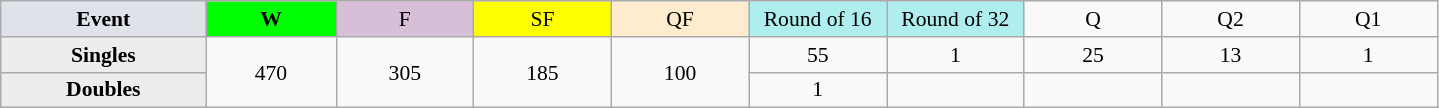<table class=wikitable style=font-size:90%;text-align:center>
<tr>
<td style="width:130px; background:#dfe2e9;"><strong>Event</strong></td>
<td style="width:80px; background:lime;"><strong>W</strong></td>
<td style="width:85px; background:thistle;">F</td>
<td style="width:85px; background:#ff0;">SF</td>
<td style="width:85px; background:#ffebcd;">QF</td>
<td style="width:85px; background:#afeeee;">Round of 16</td>
<td style="width:85px; background:#afeeee;">Round of 32</td>
<td width=85>Q</td>
<td width=85>Q2</td>
<td width=85>Q1</td>
</tr>
<tr>
<th style="background:#ededed;">Singles</th>
<td rowspan=2>470</td>
<td rowspan=2>305</td>
<td rowspan=2>185</td>
<td rowspan=2>100</td>
<td>55</td>
<td>1</td>
<td>25</td>
<td>13</td>
<td>1</td>
</tr>
<tr>
<th style="background:#ededed;">Doubles</th>
<td>1</td>
<td></td>
<td></td>
<td></td>
<td></td>
</tr>
</table>
